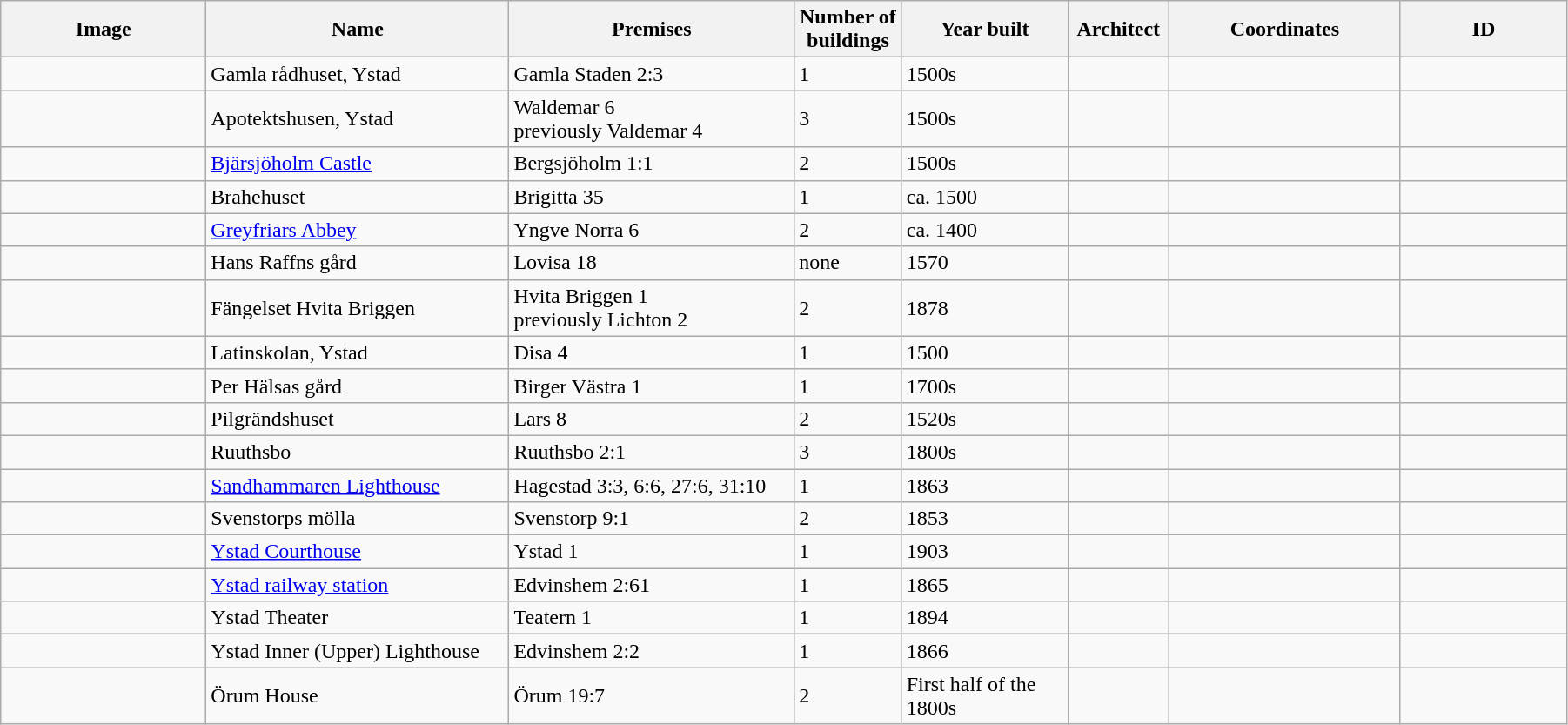<table class="wikitable" width="95%">
<tr>
<th width="150">Image</th>
<th>Name</th>
<th>Premises</th>
<th width="75">Number of<br>buildings</th>
<th width="120">Year built</th>
<th>Architect</th>
<th width="170">Coordinates</th>
<th width="120">ID</th>
</tr>
<tr>
<td></td>
<td>Gamla rådhuset, Ystad</td>
<td>Gamla Staden 2:3</td>
<td>1</td>
<td>1500s</td>
<td></td>
<td></td>
<td></td>
</tr>
<tr>
<td></td>
<td>Apotektshusen, Ystad</td>
<td>Waldemar 6<br>previously Valdemar 4</td>
<td>3</td>
<td>1500s</td>
<td></td>
<td></td>
<td></td>
</tr>
<tr>
<td></td>
<td Bjärsjöholms slott><a href='#'>Bjärsjöholm Castle</a></td>
<td>Bergsjöholm 1:1</td>
<td>2</td>
<td>1500s</td>
<td></td>
<td></td>
<td></td>
</tr>
<tr>
<td></td>
<td>Brahehuset</td>
<td>Brigitta 35</td>
<td>1</td>
<td>ca. 1500</td>
<td></td>
<td></td>
<td></td>
</tr>
<tr>
<td></td>
<td Gråbrödraklostret i Ystad><a href='#'>Greyfriars Abbey</a></td>
<td>Yngve Norra 6</td>
<td>2</td>
<td>ca. 1400</td>
<td></td>
<td></td>
<td></td>
</tr>
<tr>
<td></td>
<td>Hans Raffns gård</td>
<td>Lovisa 18</td>
<td>none</td>
<td>1570</td>
<td></td>
<td></td>
<td></td>
</tr>
<tr>
<td></td>
<td>Fängelset Hvita Briggen</td>
<td>Hvita Briggen 1<br>previously Lichton 2</td>
<td>2</td>
<td>1878</td>
<td></td>
<td></td>
<td></td>
</tr>
<tr>
<td></td>
<td>Latinskolan, Ystad</td>
<td>Disa 4</td>
<td>1</td>
<td>1500</td>
<td></td>
<td></td>
<td></td>
</tr>
<tr>
<td></td>
<td>Per Hälsas gård</td>
<td>Birger Västra 1</td>
<td>1</td>
<td>1700s</td>
<td></td>
<td></td>
<td></td>
</tr>
<tr>
<td></td>
<td>Pilgrändshuset</td>
<td>Lars 8</td>
<td>2</td>
<td>1520s</td>
<td></td>
<td></td>
<td></td>
</tr>
<tr>
<td></td>
<td>Ruuthsbo</td>
<td>Ruuthsbo 2:1</td>
<td>3</td>
<td>1800s</td>
<td></td>
<td></td>
<td></td>
</tr>
<tr>
<td></td>
<td><a href='#'>Sandhammaren Lighthouse</a></td>
<td>Hagestad 3:3, 6:6, 27:6, 31:10</td>
<td>1</td>
<td>1863</td>
<td></td>
<td></td>
<td></td>
</tr>
<tr>
<td></td>
<td>Svenstorps mölla</td>
<td>Svenstorp 9:1</td>
<td>2</td>
<td>1853</td>
<td></td>
<td></td>
<td></td>
</tr>
<tr>
<td></td>
<td Ystads tingsrätt><a href='#'>Ystad Courthouse</a></td>
<td>Ystad 1</td>
<td>1</td>
<td>1903</td>
<td></td>
<td></td>
<td></td>
</tr>
<tr>
<td></td>
<td><a href='#'>Ystad railway station</a></td>
<td>Edvinshem 2:61</td>
<td>1</td>
<td>1865</td>
<td></td>
<td></td>
<td></td>
</tr>
<tr>
<td></td>
<td>Ystad Theater</td>
<td>Teatern 1</td>
<td>1</td>
<td>1894</td>
<td></td>
<td></td>
<td></td>
</tr>
<tr>
<td></td>
<td Ystads övre fyr>Ystad Inner (Upper) Lighthouse</td>
<td>Edvinshem 2:2</td>
<td>1</td>
<td>1866</td>
<td></td>
<td></td>
<td></td>
</tr>
<tr>
<td></td>
<td>Örum House</td>
<td>Örum 19:7</td>
<td>2</td>
<td>First half of the 1800s</td>
<td></td>
<td></td>
<td></td>
</tr>
</table>
